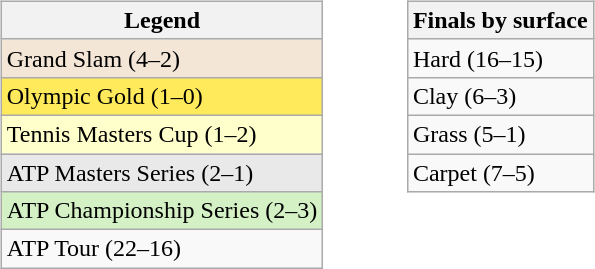<table width=43%>
<tr>
<td valign=top width=33% align=left><br><table class="wikitable">
<tr>
<th>Legend</th>
</tr>
<tr bgcolor="#f3e6d7">
<td>Grand Slam (4–2)</td>
</tr>
<tr bgcolor="#ffea5c">
<td>Olympic Gold (1–0)</td>
</tr>
<tr bgcolor="ffffcc">
<td>Tennis Masters Cup (1–2)</td>
</tr>
<tr bgcolor="#e9e9e9">
<td>ATP Masters Series (2–1)</td>
</tr>
<tr bgcolor="#d4f1c5">
<td>ATP Championship Series (2–3)</td>
</tr>
<tr>
<td>ATP Tour (22–16)</td>
</tr>
</table>
</td>
<td valign=top width=33% align=left><br><table class="wikitable">
<tr>
<th>Finals by surface</th>
</tr>
<tr>
<td>Hard (16–15)</td>
</tr>
<tr>
<td>Clay (6–3)</td>
</tr>
<tr>
<td>Grass (5–1)</td>
</tr>
<tr>
<td>Carpet (7–5)</td>
</tr>
</table>
</td>
</tr>
</table>
